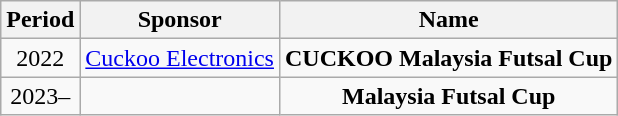<table class="wikitable" style="text-align:center">
<tr>
<th>Period</th>
<th>Sponsor</th>
<th><strong>Name</strong></th>
</tr>
<tr>
<td>2022</td>
<td><a href='#'>Cuckoo Electronics</a></td>
<td><strong>CUCKOO Malaysia Futsal Cup</strong></td>
</tr>
<tr>
<td>2023–</td>
<td></td>
<td><strong>Malaysia Futsal Cup</strong></td>
</tr>
</table>
